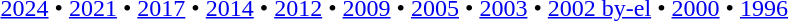<table id=toc class=toc summary=Contents>
<tr>
<td align=center><br><a href='#'>2024</a> • <a href='#'>2021</a> • <a href='#'>2017</a> • <a href='#'>2014</a> • <a href='#'>2012</a> • <a href='#'>2009</a> • <a href='#'>2005</a> • <a href='#'>2003</a> • <a href='#'>2002 by-el</a> • <a href='#'>2000</a> • <a href='#'>1996</a></td>
</tr>
</table>
